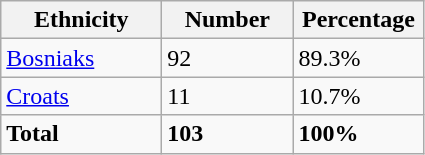<table class="wikitable">
<tr>
<th width="100px">Ethnicity</th>
<th width="80px">Number</th>
<th width="80px">Percentage</th>
</tr>
<tr>
<td><a href='#'>Bosniaks</a></td>
<td>92</td>
<td>89.3%</td>
</tr>
<tr>
<td><a href='#'>Croats</a></td>
<td>11</td>
<td>10.7%</td>
</tr>
<tr>
<td><strong>Total</strong></td>
<td><strong>103</strong></td>
<td><strong>100%</strong></td>
</tr>
</table>
